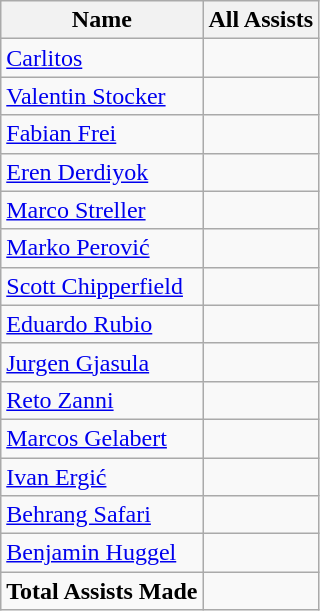<table class="wikitable">
<tr>
<th>Name</th>
<th>All Assists</th>
</tr>
<tr>
<td> <a href='#'>Carlitos</a></td>
<td></td>
</tr>
<tr>
<td> <a href='#'>Valentin Stocker</a></td>
<td></td>
</tr>
<tr>
<td> <a href='#'>Fabian Frei</a></td>
<td></td>
</tr>
<tr>
<td> <a href='#'>Eren Derdiyok</a></td>
<td></td>
</tr>
<tr>
<td> <a href='#'>Marco Streller</a></td>
<td></td>
</tr>
<tr>
<td> <a href='#'>Marko Perović</a></td>
<td></td>
</tr>
<tr>
<td> <a href='#'>Scott Chipperfield</a></td>
<td></td>
</tr>
<tr>
<td> <a href='#'>Eduardo Rubio</a></td>
<td></td>
</tr>
<tr>
<td> <a href='#'>Jurgen Gjasula</a></td>
<td></td>
</tr>
<tr>
<td> <a href='#'>Reto Zanni</a></td>
<td></td>
</tr>
<tr>
<td> <a href='#'>Marcos Gelabert</a></td>
<td></td>
</tr>
<tr>
<td> <a href='#'>Ivan Ergić</a></td>
<td></td>
</tr>
<tr>
<td> <a href='#'>Behrang Safari</a></td>
<td></td>
</tr>
<tr>
<td> <a href='#'>Benjamin Huggel</a></td>
<td></td>
</tr>
<tr>
<td><strong>Total Assists Made</strong></td>
<td></td>
</tr>
</table>
